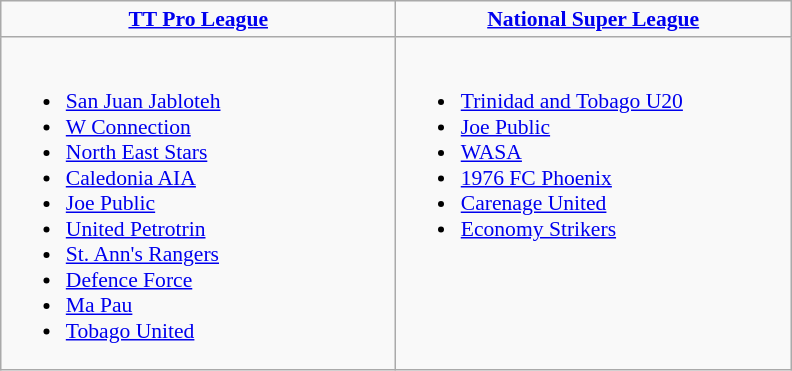<table class="wikitable" style="font-size:90%;">
<tr>
<td align="center" width=37%><strong><a href='#'>TT Pro League</a></strong></td>
<td align="center" width=37%><strong><a href='#'>National Super League</a></strong></td>
</tr>
<tr valign="top">
<td><br><ul><li><a href='#'>San Juan Jabloteh</a></li><li><a href='#'>W Connection</a></li><li><a href='#'>North East Stars</a></li><li><a href='#'>Caledonia AIA</a></li><li><a href='#'>Joe Public</a></li><li><a href='#'>United Petrotrin</a></li><li><a href='#'>St. Ann's Rangers</a></li><li><a href='#'>Defence Force</a></li><li><a href='#'>Ma Pau</a></li><li><a href='#'>Tobago United</a></li></ul></td>
<td><br><ul><li><a href='#'>Trinidad and Tobago U20</a></li><li><a href='#'>Joe Public</a></li><li><a href='#'>WASA</a></li><li><a href='#'>1976 FC Phoenix</a></li><li><a href='#'>Carenage United</a></li><li><a href='#'>Economy Strikers</a></li></ul></td>
</tr>
</table>
